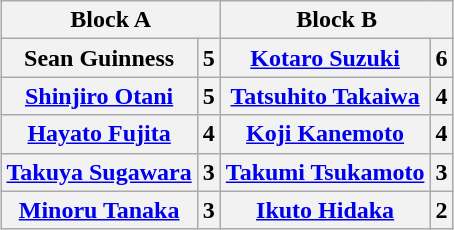<table class="wikitable" style="margin: 1em auto 1em auto">
<tr>
<th colspan="2">Block A</th>
<th colspan="2">Block B</th>
</tr>
<tr>
<th>Sean Guinness</th>
<th>5</th>
<th><a href='#'>Kotaro Suzuki</a></th>
<th>6</th>
</tr>
<tr>
<th><a href='#'>Shinjiro Otani</a></th>
<th>5</th>
<th><a href='#'>Tatsuhito Takaiwa</a></th>
<th>4</th>
</tr>
<tr>
<th><a href='#'>Hayato Fujita</a></th>
<th>4</th>
<th><a href='#'>Koji Kanemoto</a></th>
<th>4</th>
</tr>
<tr>
<th><a href='#'>Takuya Sugawara</a></th>
<th>3</th>
<th><a href='#'>Takumi Tsukamoto</a></th>
<th>3</th>
</tr>
<tr>
<th><a href='#'>Minoru Tanaka</a></th>
<th>3</th>
<th><a href='#'>Ikuto Hidaka</a></th>
<th>2</th>
</tr>
</table>
